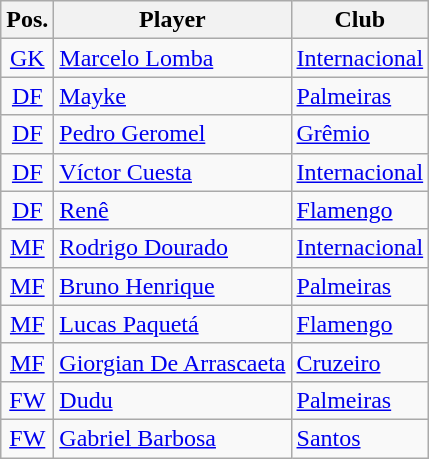<table class="wikitable">
<tr>
<th>Pos.</th>
<th>Player</th>
<th>Club</th>
</tr>
<tr>
<td style="text-align:center;" rowspan=><a href='#'>GK</a></td>
<td> <a href='#'>Marcelo Lomba</a></td>
<td><a href='#'>Internacional</a></td>
</tr>
<tr>
<td style="text-align:center;" rowspan=><a href='#'>DF</a></td>
<td> <a href='#'>Mayke</a></td>
<td><a href='#'>Palmeiras</a></td>
</tr>
<tr>
<td style="text-align:center;" rowspan=><a href='#'>DF</a></td>
<td> <a href='#'>Pedro Geromel</a></td>
<td><a href='#'>Grêmio</a></td>
</tr>
<tr>
<td style="text-align:center;" rowspan=><a href='#'>DF</a></td>
<td> <a href='#'>Víctor Cuesta</a></td>
<td><a href='#'>Internacional</a></td>
</tr>
<tr>
<td style="text-align:center;" rowspan=><a href='#'>DF</a></td>
<td> <a href='#'>Renê</a></td>
<td><a href='#'>Flamengo</a></td>
</tr>
<tr>
<td style="text-align:center;" rowspan=><a href='#'>MF</a></td>
<td> <a href='#'>Rodrigo Dourado</a></td>
<td><a href='#'>Internacional</a></td>
</tr>
<tr>
<td style="text-align:center;" rowspan=><a href='#'>MF</a></td>
<td> <a href='#'>Bruno Henrique</a></td>
<td><a href='#'>Palmeiras</a></td>
</tr>
<tr>
<td style="text-align:center;" rowspan=><a href='#'>MF</a></td>
<td> <a href='#'>Lucas Paquetá</a></td>
<td><a href='#'>Flamengo</a></td>
</tr>
<tr>
<td style="text-align:center;" rowspan=><a href='#'>MF</a></td>
<td> <a href='#'>Giorgian De Arrascaeta</a></td>
<td><a href='#'>Cruzeiro</a></td>
</tr>
<tr>
<td style="text-align:center;" rowspan=><a href='#'>FW</a></td>
<td> <a href='#'>Dudu</a></td>
<td><a href='#'>Palmeiras</a></td>
</tr>
<tr>
<td style="text-align:center;" rowspan=><a href='#'>FW</a></td>
<td> <a href='#'>Gabriel Barbosa</a></td>
<td><a href='#'>Santos</a></td>
</tr>
</table>
